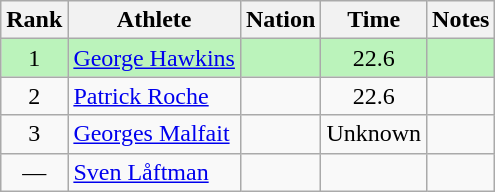<table class="wikitable sortable" style="text-align:center">
<tr>
<th>Rank</th>
<th>Athlete</th>
<th>Nation</th>
<th>Time</th>
<th>Notes</th>
</tr>
<tr bgcolor=bbf3bb>
<td>1</td>
<td align=left><a href='#'>George Hawkins</a></td>
<td align=left></td>
<td>22.6</td>
<td></td>
</tr>
<tr>
<td>2</td>
<td align=left><a href='#'>Patrick Roche</a></td>
<td align=left></td>
<td>22.6</td>
<td></td>
</tr>
<tr>
<td>3</td>
<td align=left><a href='#'>Georges Malfait</a></td>
<td align=left></td>
<td data-sort-value=30.0>Unknown</td>
<td></td>
</tr>
<tr>
<td data-sort-value=4>—</td>
<td align=left><a href='#'>Sven Låftman</a></td>
<td align=left></td>
<td data-sort-value=99.9></td>
<td></td>
</tr>
</table>
